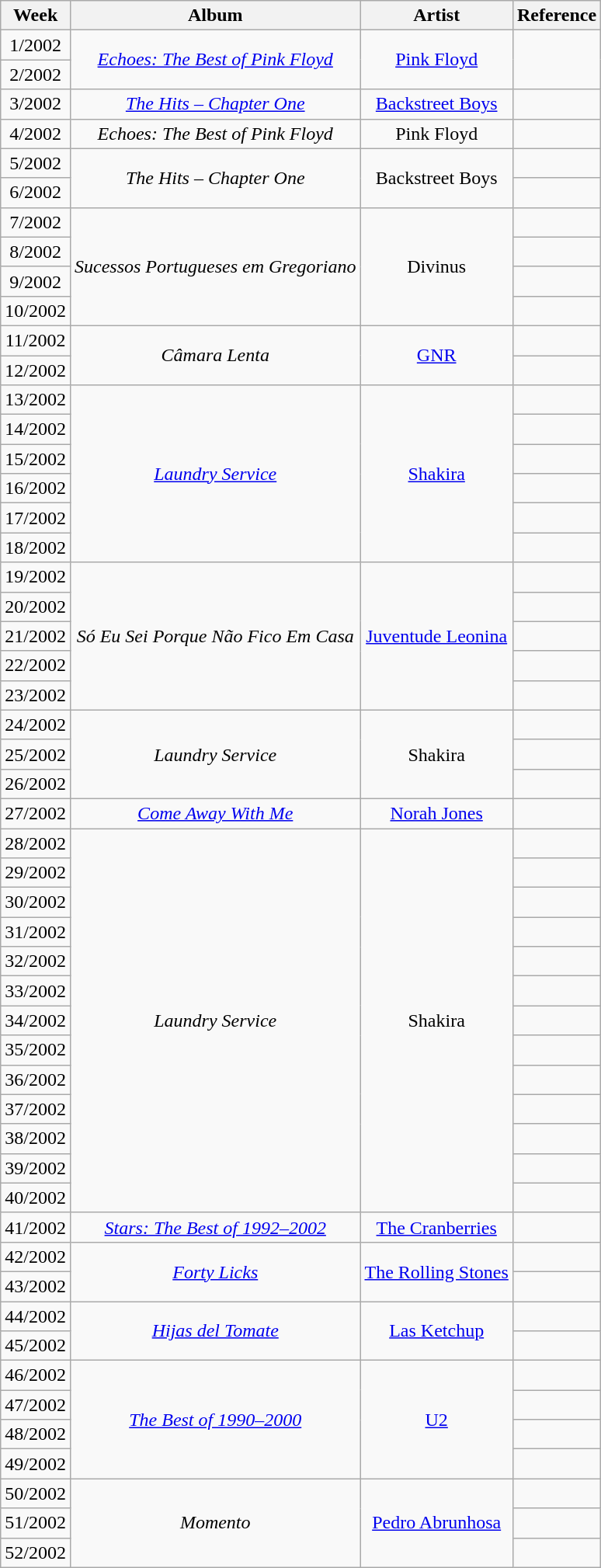<table class="wikitable" style="text-align:center">
<tr>
<th>Week</th>
<th>Album</th>
<th>Artist</th>
<th>Reference</th>
</tr>
<tr>
<td>1/2002</td>
<td rowspan="2"><em><a href='#'>Echoes: The Best of Pink Floyd</a></em></td>
<td rowspan="2"><a href='#'>Pink Floyd</a></td>
<td rowspan="2"></td>
</tr>
<tr>
<td>2/2002</td>
</tr>
<tr>
<td>3/2002</td>
<td><a href='#'><em>The Hits – Chapter One</em></a></td>
<td><a href='#'>Backstreet Boys</a></td>
<td></td>
</tr>
<tr>
<td>4/2002</td>
<td><em>Echoes: The Best of Pink Floyd</em></td>
<td>Pink Floyd</td>
<td></td>
</tr>
<tr>
<td>5/2002</td>
<td rowspan="2"><em>The Hits – Chapter One</em></td>
<td rowspan="2">Backstreet Boys</td>
<td></td>
</tr>
<tr>
<td>6/2002</td>
<td></td>
</tr>
<tr>
<td>7/2002</td>
<td rowspan="4"><em>Sucessos Portugueses em Gregoriano</em></td>
<td rowspan="4">Divinus</td>
<td></td>
</tr>
<tr>
<td>8/2002</td>
<td></td>
</tr>
<tr>
<td>9/2002</td>
<td></td>
</tr>
<tr>
<td>10/2002</td>
<td></td>
</tr>
<tr>
<td>11/2002</td>
<td rowspan="2"><em>Câmara Lenta</em></td>
<td rowspan="2"><a href='#'>GNR</a></td>
<td></td>
</tr>
<tr>
<td>12/2002</td>
<td></td>
</tr>
<tr>
<td>13/2002</td>
<td rowspan="6"><em><a href='#'>Laundry Service</a></em></td>
<td rowspan="6"><a href='#'>Shakira</a></td>
<td></td>
</tr>
<tr>
<td>14/2002</td>
<td></td>
</tr>
<tr>
<td>15/2002</td>
<td></td>
</tr>
<tr>
<td>16/2002</td>
<td></td>
</tr>
<tr>
<td>17/2002</td>
<td></td>
</tr>
<tr>
<td>18/2002</td>
<td></td>
</tr>
<tr>
<td>19/2002</td>
<td rowspan="5"><em>Só Eu Sei Porque Não Fico Em Casa</em></td>
<td rowspan="5"><a href='#'>Juventude Leonina</a></td>
<td></td>
</tr>
<tr>
<td>20/2002</td>
<td></td>
</tr>
<tr>
<td>21/2002</td>
<td></td>
</tr>
<tr>
<td>22/2002</td>
<td></td>
</tr>
<tr>
<td>23/2002</td>
<td></td>
</tr>
<tr>
<td>24/2002</td>
<td rowspan="3"><em>Laundry Service</em></td>
<td rowspan="3">Shakira</td>
<td></td>
</tr>
<tr>
<td>25/2002</td>
<td></td>
</tr>
<tr>
<td>26/2002</td>
<td></td>
</tr>
<tr>
<td>27/2002</td>
<td><a href='#'><em>Come Away With Me</em></a></td>
<td><a href='#'>Norah Jones</a></td>
<td></td>
</tr>
<tr>
<td>28/2002</td>
<td rowspan="13"><em>Laundry Service</em></td>
<td rowspan="13">Shakira</td>
<td></td>
</tr>
<tr>
<td>29/2002</td>
<td></td>
</tr>
<tr>
<td>30/2002</td>
<td></td>
</tr>
<tr>
<td>31/2002</td>
<td></td>
</tr>
<tr>
<td>32/2002</td>
<td></td>
</tr>
<tr>
<td>33/2002</td>
<td></td>
</tr>
<tr>
<td>34/2002</td>
<td></td>
</tr>
<tr>
<td>35/2002</td>
<td></td>
</tr>
<tr>
<td>36/2002</td>
<td></td>
</tr>
<tr>
<td>37/2002</td>
<td></td>
</tr>
<tr>
<td>38/2002</td>
<td></td>
</tr>
<tr>
<td>39/2002</td>
<td></td>
</tr>
<tr>
<td>40/2002</td>
<td></td>
</tr>
<tr>
<td>41/2002</td>
<td><em><a href='#'>Stars: The Best of 1992–2002</a></em></td>
<td><a href='#'>The Cranberries</a></td>
<td></td>
</tr>
<tr>
<td>42/2002</td>
<td rowspan="2"><em><a href='#'>Forty Licks</a></em></td>
<td rowspan="2"><a href='#'>The Rolling Stones</a></td>
<td></td>
</tr>
<tr>
<td>43/2002</td>
<td></td>
</tr>
<tr>
<td>44/2002</td>
<td rowspan="2"><em><a href='#'>Hijas del Tomate</a></em></td>
<td rowspan="2"><a href='#'>Las Ketchup</a></td>
<td></td>
</tr>
<tr>
<td>45/2002</td>
<td></td>
</tr>
<tr>
<td>46/2002</td>
<td rowspan="4"><em><a href='#'>The Best of 1990–2000</a></em></td>
<td rowspan="4"><a href='#'>U2</a></td>
<td></td>
</tr>
<tr>
<td>47/2002</td>
<td></td>
</tr>
<tr>
<td>48/2002</td>
<td></td>
</tr>
<tr>
<td>49/2002</td>
<td></td>
</tr>
<tr>
<td>50/2002</td>
<td rowspan="3"><em>Momento</em></td>
<td rowspan="3"><a href='#'>Pedro Abrunhosa</a></td>
<td></td>
</tr>
<tr>
<td>51/2002</td>
<td></td>
</tr>
<tr>
<td>52/2002</td>
<td></td>
</tr>
</table>
